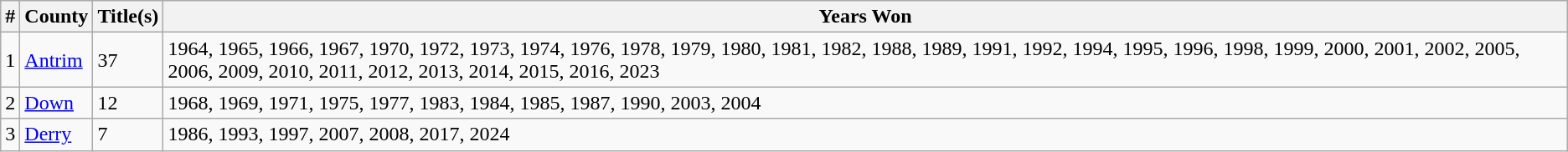<table class="wikitable">
<tr>
<th>#</th>
<th>County</th>
<th>Title(s)</th>
<th>Years Won</th>
</tr>
<tr>
<td>1</td>
<td><a href='#'>Antrim</a></td>
<td>37</td>
<td>1964, 1965, 1966, 1967, 1970, 1972, 1973, 1974, 1976, 1978, 1979, 1980, 1981, 1982, 1988, 1989, 1991, 1992, 1994, 1995, 1996, 1998, 1999, 2000, 2001, 2002, 2005, 2006, 2009, 2010, 2011, 2012, 2013, 2014, 2015, 2016, 2023</td>
</tr>
<tr>
<td>2</td>
<td><a href='#'>Down</a></td>
<td>12</td>
<td>1968, 1969, 1971, 1975, 1977, 1983, 1984, 1985, 1987, 1990, 2003, 2004</td>
</tr>
<tr>
<td>3</td>
<td><a href='#'>Derry</a></td>
<td>7</td>
<td>1986, 1993, 1997, 2007, 2008, 2017, 2024</td>
</tr>
</table>
